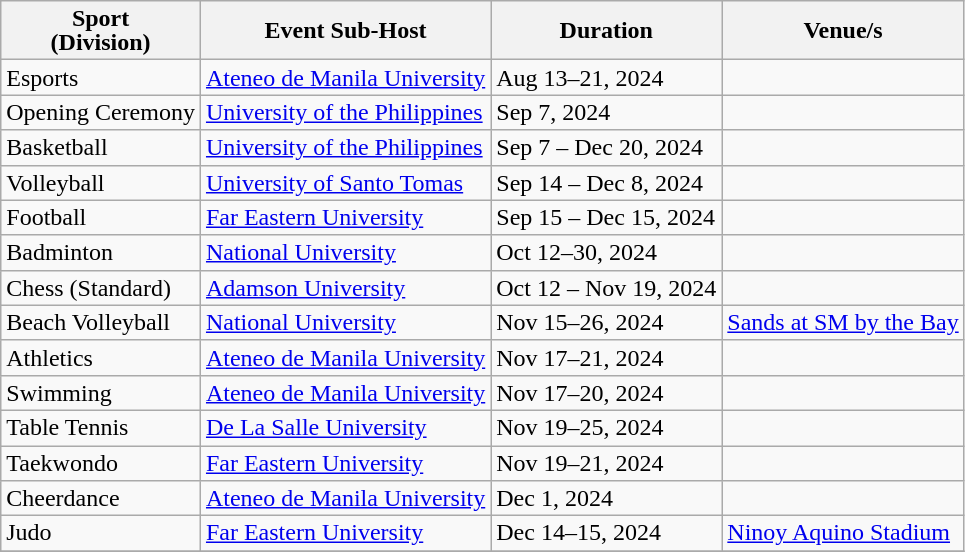<table class="wikitable" style="text-align:left; line-height:16px; width:auto;">
<tr>
<th>Sport<br>(Division)</th>
<th>Event Sub-Host</th>
<th>Duration</th>
<th>Venue/s</th>
</tr>
<tr>
<td> Esports<br></td>
<td><a href='#'>Ateneo de Manila University</a></td>
<td>Aug 13–21, 2024</td>
<td></td>
</tr>
<tr>
<td> Opening Ceremony</td>
<td><a href='#'>University of the Philippines</a></td>
<td>Sep 7, 2024</td>
<td></td>
</tr>
<tr>
<td> Basketball<br></td>
<td><a href='#'>University of the Philippines</a></td>
<td>Sep 7 – Dec 20, 2024</td>
<td></td>
</tr>
<tr>
<td> Volleyball<br></td>
<td><a href='#'>University of Santo Tomas</a></td>
<td>Sep 14 – Dec 8, 2024</td>
<td></td>
</tr>
<tr>
<td> Football<br></td>
<td><a href='#'>Far Eastern University</a></td>
<td>Sep 15 – Dec 15, 2024</td>
<td></td>
</tr>
<tr>
<td> Badminton<br></td>
<td><a href='#'>National University</a></td>
<td>Oct 12–30, 2024</td>
<td></td>
</tr>
<tr>
<td> Chess (Standard)<br></td>
<td><a href='#'>Adamson University</a></td>
<td>Oct 12 – Nov 19, 2024</td>
<td></td>
</tr>
<tr>
<td> Beach Volleyball<br></td>
<td><a href='#'>National University</a></td>
<td>Nov 15–26, 2024</td>
<td><a href='#'>Sands at SM by the Bay</a></td>
</tr>
<tr>
<td> Athletics<br></td>
<td><a href='#'>Ateneo de Manila University</a></td>
<td>Nov 17–21, 2024</td>
<td></td>
</tr>
<tr>
<td> Swimming<br></td>
<td><a href='#'>Ateneo de Manila University</a></td>
<td>Nov 17–20, 2024</td>
<td></td>
</tr>
<tr>
<td> Table Tennis<br></td>
<td><a href='#'>De La Salle University</a></td>
<td>Nov 19–25, 2024</td>
<td></td>
</tr>
<tr>
<td> Taekwondo<br></td>
<td><a href='#'>Far Eastern University</a></td>
<td>Nov 19–21, 2024</td>
<td></td>
</tr>
<tr>
<td> Cheerdance<br></td>
<td><a href='#'>Ateneo de Manila University</a></td>
<td>Dec 1, 2024</td>
<td></td>
</tr>
<tr>
<td> Judo<br></td>
<td><a href='#'>Far Eastern University</a></td>
<td>Dec 14–15, 2024</td>
<td><a href='#'>Ninoy Aquino Stadium</a></td>
</tr>
<tr>
</tr>
</table>
